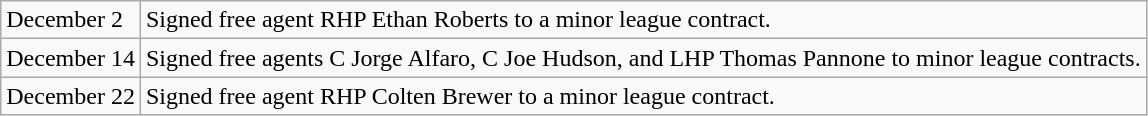<table class="wikitable">
<tr>
<td>December 2</td>
<td>Signed free agent RHP Ethan Roberts to a minor league contract.</td>
</tr>
<tr>
<td>December 14</td>
<td>Signed free agents C Jorge Alfaro, C Joe Hudson, and LHP Thomas Pannone to minor league contracts.</td>
</tr>
<tr>
<td>December 22</td>
<td>Signed free agent RHP Colten Brewer to a minor league contract.</td>
</tr>
</table>
